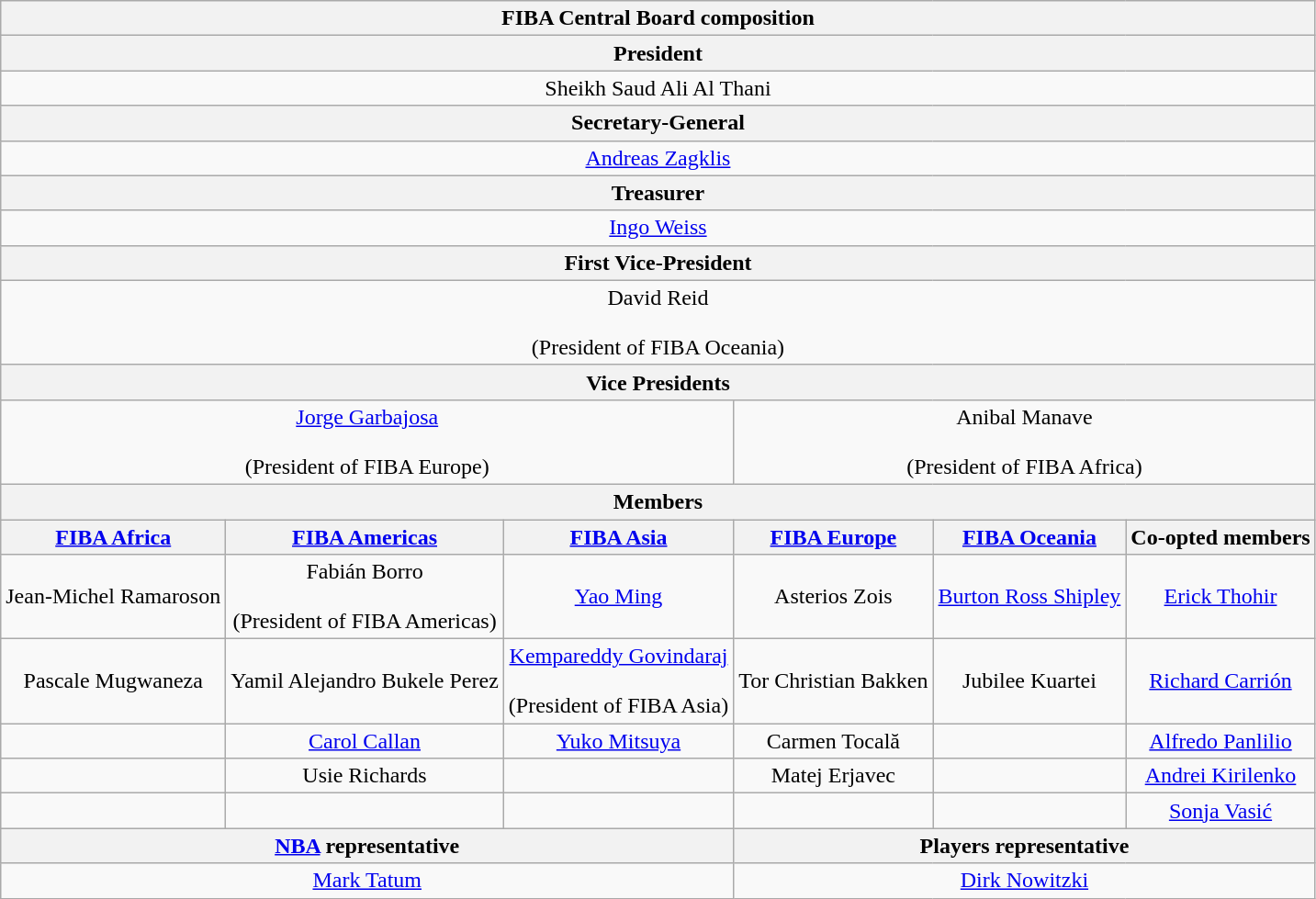<table class="wikitable">
<tr>
<th colspan="6" align=center bgcolor="#EFEFEF">FIBA Central Board composition</th>
</tr>
<tr>
<th colspan="6" align=center bgcolor="#EFEFEF"><strong>President</strong></th>
</tr>
<tr>
<td align=center colspan=6>Sheikh Saud Ali Al Thani<br></td>
</tr>
<tr>
<th colspan="6" align=center bgcolor="#EFEFEF"><strong>Secretary-General</strong></th>
</tr>
<tr>
<td align=center colspan=6><a href='#'>Andreas Zagklis</a><br></td>
</tr>
<tr>
<th colspan="6" align=center bgcolor="#EFEFEF"><strong>Treasurer</strong></th>
</tr>
<tr>
<td align=center colspan=6><a href='#'>Ingo Weiss</a><br></td>
</tr>
<tr>
<th colspan="6" align=center bgcolor="#EFEFEF"><strong>First Vice-President</strong></th>
</tr>
<tr>
<td colspan="6" align="center">David Reid<br><br>(President of FIBA Oceania)</td>
</tr>
<tr>
<th colspan="6" align=center bgcolor="#EFEFEF"><strong>Vice Presidents</strong></th>
</tr>
<tr>
<td colspan="3" align="center"><a href='#'>Jorge Garbajosa</a><br><br>(President of FIBA Europe)</td>
<td colspan="3" align="center">Anibal Manave<br><br>(President of FIBA Africa)</td>
</tr>
<tr>
<th colspan="6" align=center bgcolor="#EFEFEF"><strong>Members</strong></th>
</tr>
<tr>
<th><a href='#'>FIBA Africa</a></th>
<th><a href='#'>FIBA Americas</a></th>
<th><a href='#'>FIBA Asia</a></th>
<th><a href='#'>FIBA Europe</a></th>
<th><a href='#'>FIBA Oceania</a></th>
<th>Co-opted members</th>
</tr>
<tr>
<td align=center>Jean-Michel Ramaroson<br></td>
<td align=center>Fabián Borro<br><br>(President of FIBA Americas)</td>
<td align=center><a href='#'>Yao Ming</a><br></td>
<td align=center>Asterios Zois<br></td>
<td align=center><a href='#'>Burton Ross Shipley</a><br></td>
<td align=center><a href='#'>Erick Thohir</a><br></td>
</tr>
<tr>
<td align=center>Pascale Mugwaneza<br></td>
<td align=center>Yamil Alejandro Bukele Perez<br></td>
<td align=center><a href='#'>Kempareddy Govindaraj</a><br><br>(President of FIBA Asia)</td>
<td align=center>Tor Christian Bakken<br></td>
<td align=center>Jubilee Kuartei<br></td>
<td align=center><a href='#'>Richard Carrión</a><br></td>
</tr>
<tr>
<td></td>
<td align=center><a href='#'>Carol Callan</a><br></td>
<td align=center><a href='#'>Yuko Mitsuya</a><br></td>
<td align=center>Carmen Tocală<br></td>
<td></td>
<td align=center><a href='#'>Alfredo Panlilio</a><br></td>
</tr>
<tr>
<td></td>
<td align=center>Usie Richards<br></td>
<td></td>
<td align=center>Matej Erjavec<br></td>
<td></td>
<td align=center><a href='#'>Andrei Kirilenko</a><br></td>
</tr>
<tr>
<td></td>
<td></td>
<td></td>
<td></td>
<td></td>
<td align=center><a href='#'>Sonja Vasić</a><br></td>
</tr>
<tr>
<th colspan="3" align="center"><a href='#'>NBA</a> representative</th>
<th colspan="3" align="center">Players representative</th>
</tr>
<tr>
<td colspan="3" align="center"><a href='#'>Mark Tatum</a><br></td>
<td colspan="3" align="center"><a href='#'>Dirk Nowitzki</a><br></td>
</tr>
</table>
